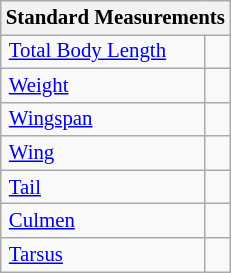<table class="wikitable" style="font-size: 87%;">
<tr>
<th colspan="2">Standard Measurements</th>
</tr>
<tr>
<td style="padding-right: 1em;padding-left:0.35em;"><a href='#'>Total Body Length</a></td>
<td style="padding-right: 0.5em;padding-left:0.5em;"></td>
</tr>
<tr>
<td style="padding-right: 1em;padding-left:0.35em;"><a href='#'>Weight</a></td>
<td style="padding-right: 0.5em;padding-left:0.5em;"></td>
</tr>
<tr>
<td style="padding-right: 1em;padding-left:0.35em;"><a href='#'>Wingspan</a></td>
<td style="padding-right: 0.5em;padding-left:0.5em;"></td>
</tr>
<tr>
<td style="padding-right: 1em;padding-left:0.35em;"><a href='#'>Wing</a></td>
<td style="padding-right: 0.5em;padding-left:0.5em;"></td>
</tr>
<tr>
<td style="padding-right: 1em;padding-left:0.35em;"><a href='#'>Tail</a></td>
<td style="padding-right: 0.5em;padding-left:0.5em;"></td>
</tr>
<tr>
<td style="padding-right: 1em;padding-left:0.35em;"><a href='#'>Culmen</a></td>
<td style="padding-right: 0.5em;padding-left:0.5em;"></td>
</tr>
<tr>
<td style="padding-right: 1em;padding-left:0.35em;"><a href='#'>Tarsus</a></td>
<td style="padding-right: 0.5em;padding-left:0.5em;"></td>
</tr>
</table>
